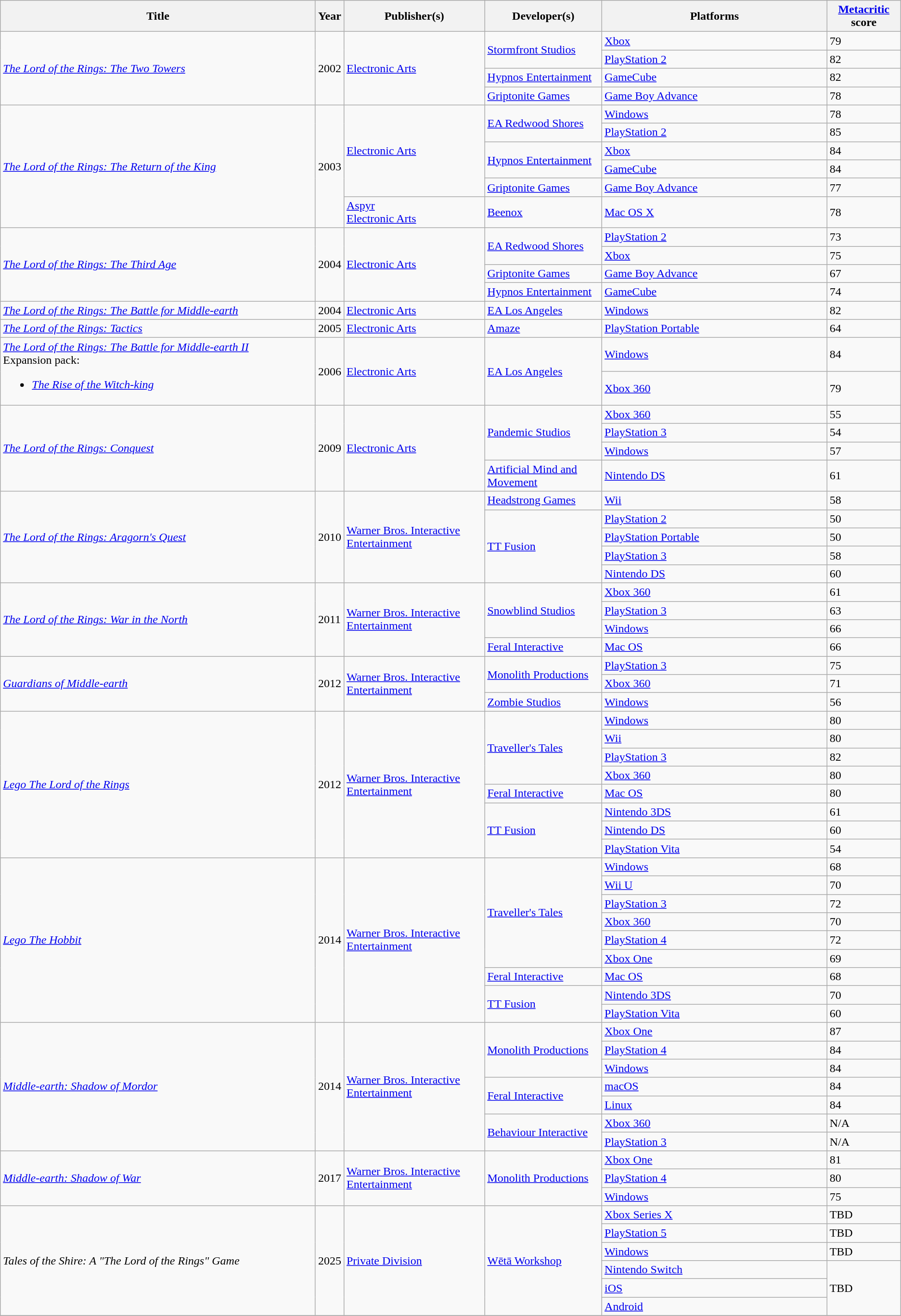<table class="wikitable sortable">
<tr>
<th class="unsortable" width=35%>Title</th>
<th>Year</th>
<th>Publisher(s)</th>
<th>Developer(s)</th>
<th width=25%>Platforms</th>
<th><a href='#'>Metacritic</a> score</th>
</tr>
<tr>
<td rowspan=4><em><a href='#'>The Lord of the Rings: The Two Towers</a></em></td>
<td rowspan=4>2002</td>
<td rowspan=4><a href='#'>Electronic Arts</a></td>
<td rowspan=2><a href='#'>Stormfront Studios</a></td>
<td><a href='#'>Xbox</a></td>
<td>79</td>
</tr>
<tr>
<td><a href='#'>PlayStation 2</a></td>
<td>82</td>
</tr>
<tr>
<td><a href='#'>Hypnos Entertainment</a></td>
<td><a href='#'>GameCube</a></td>
<td>82</td>
</tr>
<tr>
<td><a href='#'>Griptonite Games</a></td>
<td><a href='#'>Game Boy Advance</a></td>
<td>78</td>
</tr>
<tr>
<td rowspan=6><em><a href='#'>The Lord of the Rings: The Return of the King</a></em></td>
<td rowspan=6>2003</td>
<td rowspan=5><a href='#'>Electronic Arts</a></td>
<td rowspan=2><a href='#'>EA Redwood Shores</a></td>
<td><a href='#'>Windows</a></td>
<td>78</td>
</tr>
<tr>
<td><a href='#'>PlayStation 2</a></td>
<td>85</td>
</tr>
<tr>
<td rowspan=2><a href='#'>Hypnos Entertainment</a></td>
<td><a href='#'>Xbox</a></td>
<td>84</td>
</tr>
<tr>
<td><a href='#'>GameCube</a></td>
<td>84</td>
</tr>
<tr>
<td><a href='#'>Griptonite Games</a></td>
<td><a href='#'>Game Boy Advance</a></td>
<td>77</td>
</tr>
<tr>
<td><a href='#'>Aspyr</a> <br><a href='#'>Electronic Arts</a></td>
<td><a href='#'>Beenox</a></td>
<td><a href='#'>Mac OS X</a></td>
<td>78</td>
</tr>
<tr>
<td rowspan=4><em><a href='#'>The Lord of the Rings: The Third Age</a></em></td>
<td rowspan=4>2004</td>
<td rowspan=4><a href='#'>Electronic Arts</a></td>
<td rowspan=2><a href='#'>EA Redwood Shores</a></td>
<td><a href='#'>PlayStation 2</a></td>
<td>73</td>
</tr>
<tr>
<td><a href='#'>Xbox</a></td>
<td>75</td>
</tr>
<tr>
<td><a href='#'>Griptonite Games</a></td>
<td><a href='#'>Game Boy Advance</a></td>
<td>67</td>
</tr>
<tr>
<td><a href='#'>Hypnos Entertainment</a></td>
<td><a href='#'>GameCube</a></td>
<td>74</td>
</tr>
<tr>
<td><em><a href='#'>The Lord of the Rings: The Battle for Middle-earth</a></em></td>
<td>2004</td>
<td><a href='#'>Electronic Arts</a></td>
<td><a href='#'>EA Los Angeles</a></td>
<td><a href='#'>Windows</a></td>
<td>82</td>
</tr>
<tr>
<td><em><a href='#'>The Lord of the Rings: Tactics</a></em></td>
<td>2005</td>
<td><a href='#'>Electronic Arts</a></td>
<td><a href='#'>Amaze</a></td>
<td><a href='#'>PlayStation Portable</a></td>
<td>64</td>
</tr>
<tr>
<td rowspan=2><em><a href='#'>The Lord of the Rings: The Battle for Middle-earth II</a></em><br>Expansion pack:<ul><li><em><a href='#'>The Rise of the Witch-king</a> </em></li></ul></td>
<td rowspan=2>2006</td>
<td rowspan=2><a href='#'>Electronic Arts</a></td>
<td rowspan=2><a href='#'>EA Los Angeles</a></td>
<td><a href='#'>Windows</a></td>
<td>84</td>
</tr>
<tr>
<td><a href='#'>Xbox 360</a></td>
<td>79</td>
</tr>
<tr>
<td rowspan=4><em><a href='#'>The Lord of the Rings: Conquest</a></em></td>
<td rowspan=4>2009</td>
<td rowspan=4><a href='#'>Electronic Arts</a></td>
<td rowspan=3><a href='#'>Pandemic Studios</a></td>
<td><a href='#'>Xbox 360</a></td>
<td>55</td>
</tr>
<tr>
<td><a href='#'>PlayStation 3</a></td>
<td>54</td>
</tr>
<tr>
<td><a href='#'>Windows</a></td>
<td>57</td>
</tr>
<tr>
<td><a href='#'>Artificial Mind and Movement</a></td>
<td><a href='#'>Nintendo DS</a></td>
<td>61</td>
</tr>
<tr>
<td rowspan=5><em><a href='#'>The Lord of the Rings: Aragorn's Quest</a></em></td>
<td rowspan=5>2010</td>
<td rowspan=5><a href='#'>Warner Bros. Interactive Entertainment</a></td>
<td rowspan=1><a href='#'>Headstrong Games</a></td>
<td><a href='#'>Wii</a></td>
<td>58</td>
</tr>
<tr>
<td rowspan=4><a href='#'>TT Fusion</a></td>
<td><a href='#'>PlayStation 2</a></td>
<td>50</td>
</tr>
<tr>
<td><a href='#'>PlayStation Portable</a></td>
<td>50</td>
</tr>
<tr>
<td><a href='#'>PlayStation 3</a></td>
<td>58</td>
</tr>
<tr>
<td><a href='#'>Nintendo DS</a></td>
<td>60</td>
</tr>
<tr>
<td rowspan=4><em><a href='#'>The Lord of the Rings: War in the North</a></em></td>
<td rowspan=4>2011</td>
<td rowspan=4><a href='#'>Warner Bros. Interactive Entertainment</a></td>
<td rowspan=3><a href='#'>Snowblind Studios</a></td>
<td><a href='#'>Xbox 360</a></td>
<td>61</td>
</tr>
<tr>
<td><a href='#'>PlayStation 3</a></td>
<td>63</td>
</tr>
<tr>
<td><a href='#'>Windows</a></td>
<td>66</td>
</tr>
<tr>
<td><a href='#'>Feral Interactive</a></td>
<td><a href='#'>Mac OS</a></td>
<td>66</td>
</tr>
<tr>
<td rowspan=3><em><a href='#'>Guardians of Middle-earth</a></em></td>
<td rowspan=3>2012</td>
<td rowspan=3><a href='#'>Warner Bros. Interactive Entertainment</a></td>
<td rowspan=2><a href='#'>Monolith Productions</a></td>
<td><a href='#'>PlayStation 3</a></td>
<td>75</td>
</tr>
<tr>
<td><a href='#'>Xbox 360</a></td>
<td>71</td>
</tr>
<tr>
<td><a href='#'>Zombie Studios</a></td>
<td><a href='#'>Windows</a></td>
<td>56</td>
</tr>
<tr>
<td rowspan=8><em><a href='#'>Lego The Lord of the Rings</a></em></td>
<td rowspan=8>2012</td>
<td rowspan=8><a href='#'>Warner Bros. Interactive Entertainment</a></td>
<td rowspan=4><a href='#'>Traveller's Tales</a></td>
<td><a href='#'>Windows</a></td>
<td>80</td>
</tr>
<tr>
<td><a href='#'>Wii</a></td>
<td>80</td>
</tr>
<tr>
<td><a href='#'>PlayStation 3</a></td>
<td>82</td>
</tr>
<tr>
<td><a href='#'>Xbox 360</a></td>
<td>80</td>
</tr>
<tr>
<td><a href='#'>Feral Interactive</a></td>
<td><a href='#'>Mac OS</a></td>
<td>80</td>
</tr>
<tr>
<td rowspan=3><a href='#'>TT Fusion</a></td>
<td><a href='#'>Nintendo 3DS</a></td>
<td>61</td>
</tr>
<tr>
<td><a href='#'>Nintendo DS</a></td>
<td>60</td>
</tr>
<tr>
<td><a href='#'>PlayStation Vita</a></td>
<td>54</td>
</tr>
<tr>
<td rowspan=9><em><a href='#'>Lego The Hobbit</a></em></td>
<td rowspan=9>2014</td>
<td rowspan=9><a href='#'>Warner Bros. Interactive Entertainment</a></td>
<td rowspan=6><a href='#'>Traveller's Tales</a></td>
<td><a href='#'>Windows</a></td>
<td>68</td>
</tr>
<tr>
<td><a href='#'>Wii U</a></td>
<td>70</td>
</tr>
<tr>
<td><a href='#'>PlayStation 3</a></td>
<td>72</td>
</tr>
<tr>
<td><a href='#'>Xbox 360</a></td>
<td>70</td>
</tr>
<tr>
<td><a href='#'>PlayStation 4</a></td>
<td>72</td>
</tr>
<tr>
<td><a href='#'>Xbox One</a></td>
<td>69</td>
</tr>
<tr>
<td><a href='#'>Feral Interactive</a></td>
<td><a href='#'>Mac OS</a></td>
<td>68</td>
</tr>
<tr>
<td rowspan=2><a href='#'>TT Fusion</a></td>
<td><a href='#'>Nintendo 3DS</a></td>
<td>70</td>
</tr>
<tr>
<td><a href='#'>PlayStation Vita</a></td>
<td>60</td>
</tr>
<tr>
<td rowspan=7><em><a href='#'>Middle-earth: Shadow of Mordor</a></em></td>
<td rowspan=7>2014</td>
<td rowspan=7><a href='#'>Warner Bros. Interactive Entertainment</a></td>
<td rowspan=3><a href='#'>Monolith Productions</a></td>
<td><a href='#'>Xbox One</a></td>
<td>87</td>
</tr>
<tr>
<td><a href='#'>PlayStation 4</a></td>
<td>84</td>
</tr>
<tr>
<td><a href='#'>Windows</a></td>
<td>84</td>
</tr>
<tr>
<td rowspan=2><a href='#'>Feral Interactive</a></td>
<td><a href='#'>macOS</a></td>
<td>84</td>
</tr>
<tr>
<td><a href='#'>Linux</a></td>
<td>84</td>
</tr>
<tr>
<td rowspan=2><a href='#'>Behaviour Interactive</a></td>
<td><a href='#'>Xbox 360</a></td>
<td>N/A</td>
</tr>
<tr>
<td><a href='#'>PlayStation 3</a></td>
<td>N/A</td>
</tr>
<tr>
<td rowspan=3><em><a href='#'>Middle-earth: Shadow of War</a></em></td>
<td rowspan=3>2017</td>
<td rowspan=3><a href='#'>Warner Bros. Interactive Entertainment</a></td>
<td rowspan=3><a href='#'>Monolith Productions</a></td>
<td><a href='#'>Xbox One</a></td>
<td>81</td>
</tr>
<tr>
<td><a href='#'>PlayStation 4</a></td>
<td>80</td>
</tr>
<tr>
<td><a href='#'>Windows</a></td>
<td>75</td>
</tr>
<tr>
<td rowspan="6"><em>Tales of the Shire: A "The Lord of the Rings" Game</em></td>
<td rowspan="6">2025</td>
<td rowspan="6"><a href='#'>Private Division</a></td>
<td rowspan="6"><a href='#'>Wētā Workshop</a></td>
<td><a href='#'>Xbox Series X</a></td>
<td>TBD</td>
</tr>
<tr>
<td><a href='#'>PlayStation 5</a></td>
<td>TBD</td>
</tr>
<tr>
<td><a href='#'>Windows</a></td>
<td>TBD</td>
</tr>
<tr>
<td><a href='#'>Nintendo Switch</a></td>
<td rowspan="3">TBD</td>
</tr>
<tr>
<td><a href='#'>iOS</a></td>
</tr>
<tr>
<td><a href='#'>Android</a></td>
</tr>
<tr>
</tr>
</table>
